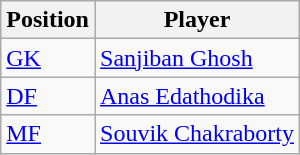<table class="wikitable sortable">
<tr>
<th>Position</th>
<th>Player</th>
</tr>
<tr>
<td><a href='#'>GK</a></td>
<td> <a href='#'>Sanjiban Ghosh</a></td>
</tr>
<tr>
<td><a href='#'>DF</a></td>
<td> <a href='#'>Anas Edathodika</a></td>
</tr>
<tr>
<td><a href='#'>MF</a></td>
<td> <a href='#'>Souvik Chakraborty</a></td>
</tr>
</table>
